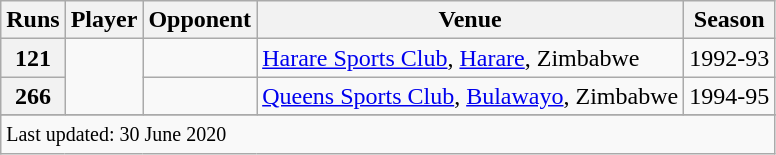<table class="wikitable plainrowheaders sortable">
<tr>
<th scope=col>Runs</th>
<th scope=col>Player</th>
<th scope=col>Opponent</th>
<th scope=col>Venue</th>
<th scope=col>Season</th>
</tr>
<tr>
<th>121</th>
<td rowspan=2></td>
<td></td>
<td><a href='#'>Harare Sports Club</a>, <a href='#'>Harare</a>, Zimbabwe</td>
<td>1992-93</td>
</tr>
<tr>
<th>266</th>
<td></td>
<td><a href='#'>Queens Sports Club</a>, <a href='#'>Bulawayo</a>, Zimbabwe</td>
<td>1994-95</td>
</tr>
<tr>
</tr>
<tr class=sortbottom>
<td colspan=5><small>Last updated: 30 June 2020</small></td>
</tr>
</table>
